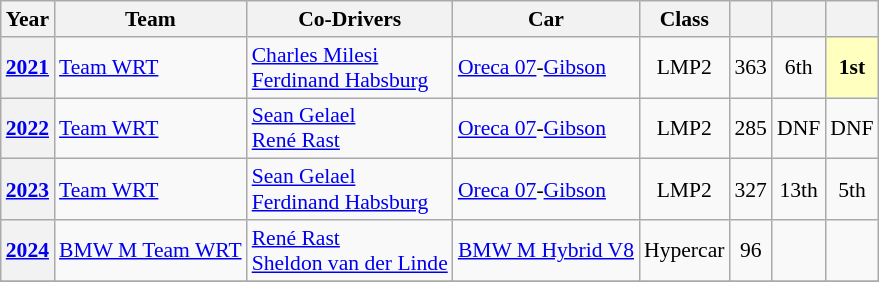<table class="wikitable" style="text-align:center; font-size:90%">
<tr>
<th scope="col">Year</th>
<th scope="col">Team</th>
<th scope="col">Co-Drivers</th>
<th scope="col">Car</th>
<th scope="col">Class</th>
<th scope="col"></th>
<th scope="col"></th>
<th scope="col"></th>
</tr>
<tr>
<th><a href='#'>2021</a></th>
<td align="left"nowrap> <a href='#'>Team WRT</a></td>
<td align="left"nowrap> <a href='#'>Charles Milesi</a><br> <a href='#'>Ferdinand Habsburg</a></td>
<td align="left"nowrap><a href='#'>Oreca 07</a>-<a href='#'>Gibson</a></td>
<td>LMP2</td>
<td>363</td>
<td>6th</td>
<td style="background:#FFFFBF;"><strong>1st</strong></td>
</tr>
<tr>
<th><a href='#'>2022</a></th>
<td align="left"nowrap> <a href='#'>Team WRT</a></td>
<td align="left"nowrap> <a href='#'>Sean Gelael</a><br> <a href='#'>René Rast</a></td>
<td align="left"nowrap><a href='#'>Oreca 07</a>-<a href='#'>Gibson</a></td>
<td>LMP2</td>
<td>285</td>
<td>DNF</td>
<td>DNF</td>
</tr>
<tr>
<th><a href='#'>2023</a></th>
<td align="left"nowrap> <a href='#'>Team WRT</a></td>
<td align="left"nowrap> <a href='#'>Sean Gelael</a><br> <a href='#'>Ferdinand Habsburg</a></td>
<td align="left"nowrap><a href='#'>Oreca 07</a>-<a href='#'>Gibson</a></td>
<td>LMP2</td>
<td>327</td>
<td>13th</td>
<td>5th</td>
</tr>
<tr>
<th><a href='#'>2024</a></th>
<td align="left"nowrap> <a href='#'>BMW M Team WRT</a></td>
<td align="left"nowrap> <a href='#'>René Rast</a><br> <a href='#'>Sheldon van der Linde</a></td>
<td align="left"nowrap><a href='#'>BMW M Hybrid V8</a></td>
<td>Hypercar</td>
<td>96</td>
<td></td>
<td></td>
</tr>
<tr>
</tr>
</table>
